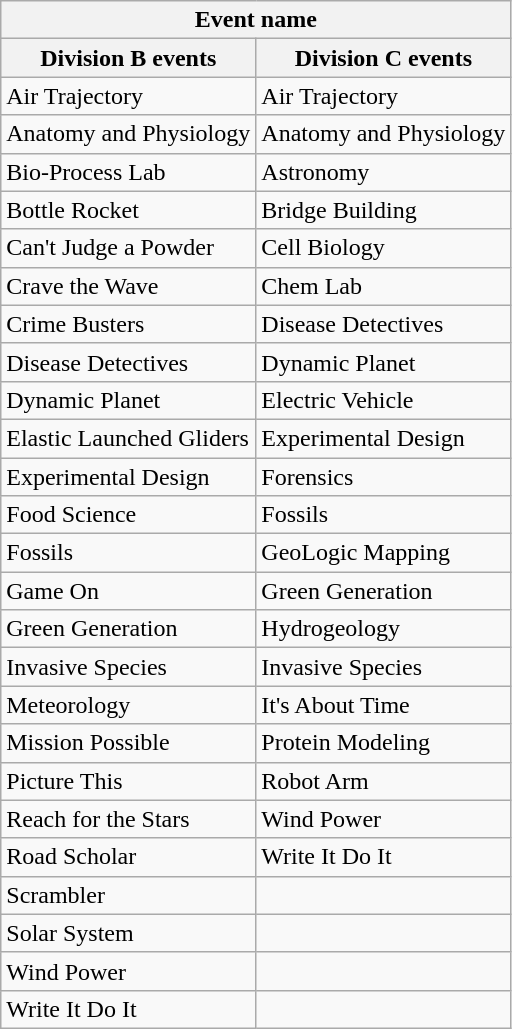<table class="wikitable collapsible collapsed">
<tr>
<th colspan="2">Event name</th>
</tr>
<tr>
<th>Division B events</th>
<th>Division C events</th>
</tr>
<tr>
<td>Air Trajectory</td>
<td>Air Trajectory</td>
</tr>
<tr>
<td>Anatomy and Physiology</td>
<td>Anatomy and Physiology</td>
</tr>
<tr>
<td>Bio-Process Lab</td>
<td>Astronomy</td>
</tr>
<tr>
<td>Bottle Rocket</td>
<td>Bridge Building</td>
</tr>
<tr>
<td>Can't Judge a Powder</td>
<td>Cell Biology</td>
</tr>
<tr>
<td>Crave the Wave</td>
<td>Chem Lab</td>
</tr>
<tr>
<td>Crime Busters</td>
<td>Disease Detectives</td>
</tr>
<tr>
<td>Disease Detectives</td>
<td>Dynamic Planet</td>
</tr>
<tr>
<td>Dynamic Planet</td>
<td>Electric Vehicle</td>
</tr>
<tr>
<td>Elastic Launched Gliders</td>
<td>Experimental Design</td>
</tr>
<tr>
<td>Experimental Design</td>
<td>Forensics</td>
</tr>
<tr>
<td>Food Science</td>
<td>Fossils</td>
</tr>
<tr>
<td>Fossils</td>
<td>GeoLogic Mapping</td>
</tr>
<tr>
<td>Game On</td>
<td>Green Generation</td>
</tr>
<tr>
<td>Green Generation</td>
<td>Hydrogeology</td>
</tr>
<tr>
<td>Invasive Species</td>
<td>Invasive Species</td>
</tr>
<tr>
<td>Meteorology</td>
<td>It's About Time</td>
</tr>
<tr>
<td>Mission Possible</td>
<td>Protein Modeling</td>
</tr>
<tr>
<td>Picture This</td>
<td>Robot Arm</td>
</tr>
<tr>
<td>Reach for the Stars</td>
<td>Wind Power</td>
</tr>
<tr>
<td>Road Scholar</td>
<td>Write It Do It</td>
</tr>
<tr>
<td>Scrambler</td>
<td></td>
</tr>
<tr>
<td>Solar System</td>
<td></td>
</tr>
<tr>
<td>Wind Power</td>
<td></td>
</tr>
<tr>
<td>Write It Do It</td>
<td></td>
</tr>
</table>
